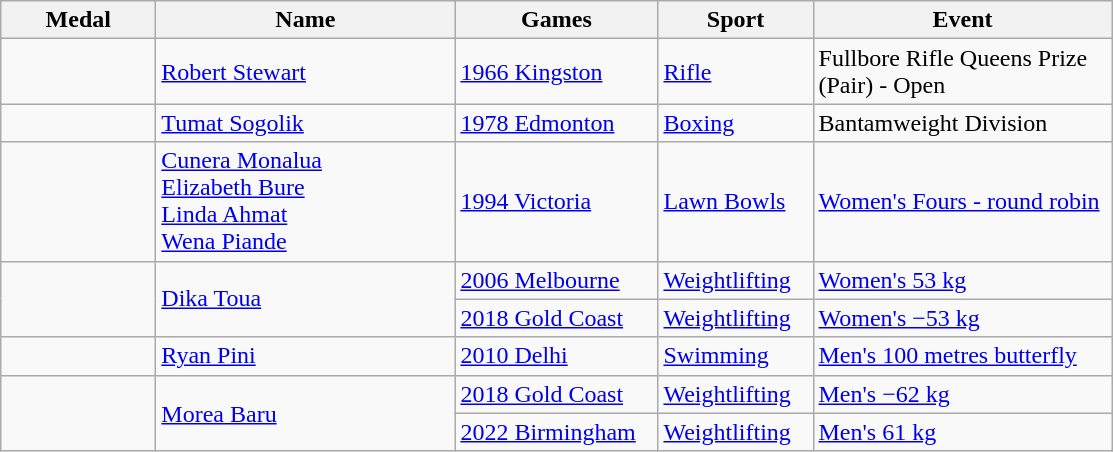<table class="wikitable">
<tr>
<th style="width:6em">Medal</th>
<th style="width:12em">Name</th>
<th style="width:8em">Games</th>
<th style="width:6em">Sport</th>
<th style="width:12em">Event</th>
</tr>
<tr>
<td></td>
<td><a href='#'>Robert Stewart</a></td>
<td><a href='#'>1966 Kingston</a></td>
<td><a href='#'>Rifle</a></td>
<td>Fullbore Rifle Queens Prize (Pair) - Open</td>
</tr>
<tr>
<td></td>
<td><a href='#'>Tumat Sogolik</a></td>
<td><a href='#'>1978 Edmonton</a></td>
<td><a href='#'>Boxing</a></td>
<td>Bantamweight Division</td>
</tr>
<tr>
<td></td>
<td><a href='#'>Cunera Monalua</a><br><a href='#'>Elizabeth Bure</a><br><a href='#'>Linda Ahmat</a><br><a href='#'>Wena Piande</a></td>
<td><a href='#'>1994 Victoria</a></td>
<td><a href='#'>Lawn Bowls</a></td>
<td><a href='#'>Women's Fours - round robin</a></td>
</tr>
<tr>
<td rowspan=2></td>
<td rowspan=2><a href='#'>Dika Toua</a></td>
<td><a href='#'>2006 Melbourne</a></td>
<td><a href='#'>Weightlifting</a></td>
<td><a href='#'>Women's 53 kg</a></td>
</tr>
<tr>
<td><a href='#'>2018 Gold Coast</a></td>
<td><a href='#'>Weightlifting</a></td>
<td><a href='#'>Women's −53 kg</a></td>
</tr>
<tr>
<td></td>
<td><a href='#'>Ryan Pini</a></td>
<td><a href='#'>2010 Delhi</a></td>
<td><a href='#'>Swimming</a></td>
<td><a href='#'>Men's 100 metres butterfly</a></td>
</tr>
<tr>
<td rowspan=2></td>
<td rowspan=2><a href='#'>Morea Baru</a></td>
<td><a href='#'>2018 Gold Coast</a></td>
<td><a href='#'>Weightlifting</a></td>
<td><a href='#'>Men's −62 kg</a></td>
</tr>
<tr>
<td><a href='#'>2022 Birmingham</a></td>
<td><a href='#'>Weightlifting</a></td>
<td><a href='#'>Men's 61 kg</a></td>
</tr>
</table>
